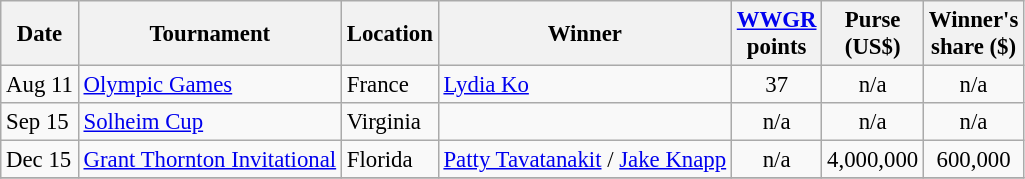<table class="wikitable" style="font-size:95%">
<tr>
<th>Date</th>
<th>Tournament</th>
<th>Location</th>
<th>Winner</th>
<th><a href='#'>WWGR</a><br>points</th>
<th>Purse<br>(US$)</th>
<th>Winner's<br>share ($)</th>
</tr>
<tr>
<td>Aug 11</td>
<td><a href='#'>Olympic Games</a></td>
<td>France</td>
<td> <a href='#'>Lydia Ko</a></td>
<td align=center>37</td>
<td align=center>n/a</td>
<td align=center>n/a</td>
</tr>
<tr>
<td>Sep 15</td>
<td><a href='#'>Solheim Cup</a></td>
<td>Virginia</td>
<td align=center></td>
<td align=center>n/a</td>
<td align=center>n/a</td>
<td align=center>n/a</td>
</tr>
<tr>
<td>Dec 15</td>
<td><a href='#'>Grant Thornton Invitational</a></td>
<td>Florida</td>
<td> <a href='#'>Patty Tavatanakit</a> /  <a href='#'>Jake Knapp</a></td>
<td align=center>n/a</td>
<td align=center>4,000,000</td>
<td align=center>600,000</td>
</tr>
<tr>
</tr>
</table>
